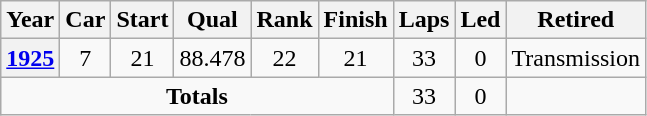<table class="wikitable" style="text-align:center">
<tr>
<th>Year</th>
<th>Car</th>
<th>Start</th>
<th>Qual</th>
<th>Rank</th>
<th>Finish</th>
<th>Laps</th>
<th>Led</th>
<th>Retired</th>
</tr>
<tr>
<th><a href='#'>1925</a></th>
<td>7</td>
<td>21</td>
<td>88.478</td>
<td>22</td>
<td>21</td>
<td>33</td>
<td>0</td>
<td>Transmission</td>
</tr>
<tr>
<td colspan=6><strong>Totals</strong></td>
<td>33</td>
<td>0</td>
<td></td>
</tr>
</table>
